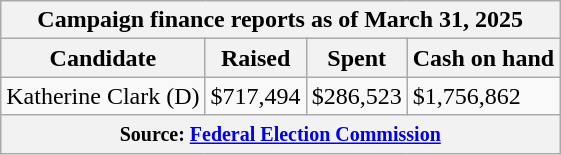<table class="wikitable sortable">
<tr>
<th colspan=4>Campaign finance reports as of March 31, 2025</th>
</tr>
<tr style="text-align:center;">
<th>Candidate</th>
<th>Raised</th>
<th>Spent</th>
<th>Cash on hand</th>
</tr>
<tr>
<td>Katherine Clark (D)</td>
<td>$717,494</td>
<td>$286,523</td>
<td>$1,756,862</td>
</tr>
<tr>
<th colspan="4"><small>Source: <a href='#'>Federal Election Commission</a></small></th>
</tr>
</table>
